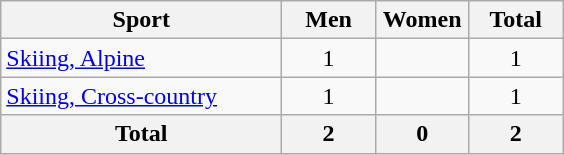<table class="wikitable sortable" style="text-align:center;">
<tr>
<th width=180>Sport</th>
<th width=55>Men</th>
<th width=55>Women</th>
<th width=55>Total</th>
</tr>
<tr>
<td align=left><a href='#'>Skiing, Alpine</a></td>
<td>1</td>
<td></td>
<td>1</td>
</tr>
<tr>
<td align=left><a href='#'>Skiing, Cross-country</a></td>
<td>1</td>
<td></td>
<td>1</td>
</tr>
<tr class="sortbottom">
<th>Total</th>
<th>2</th>
<th>0</th>
<th>2</th>
</tr>
</table>
